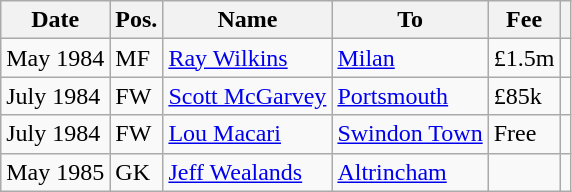<table class="wikitable">
<tr>
<th>Date</th>
<th>Pos.</th>
<th>Name</th>
<th>To</th>
<th>Fee</th>
<th></th>
</tr>
<tr>
<td>May 1984</td>
<td>MF</td>
<td> <a href='#'>Ray Wilkins</a></td>
<td> <a href='#'>Milan</a></td>
<td>£1.5m</td>
<td></td>
</tr>
<tr>
<td>July 1984</td>
<td>FW</td>
<td> <a href='#'>Scott McGarvey</a></td>
<td><a href='#'>Portsmouth</a></td>
<td>£85k</td>
<td></td>
</tr>
<tr>
<td>July 1984</td>
<td>FW</td>
<td> <a href='#'>Lou Macari</a></td>
<td><a href='#'>Swindon Town</a></td>
<td>Free</td>
<td></td>
</tr>
<tr>
<td>May 1985</td>
<td>GK</td>
<td> <a href='#'>Jeff Wealands</a></td>
<td><a href='#'>Altrincham</a></td>
<td></td>
<td></td>
</tr>
</table>
